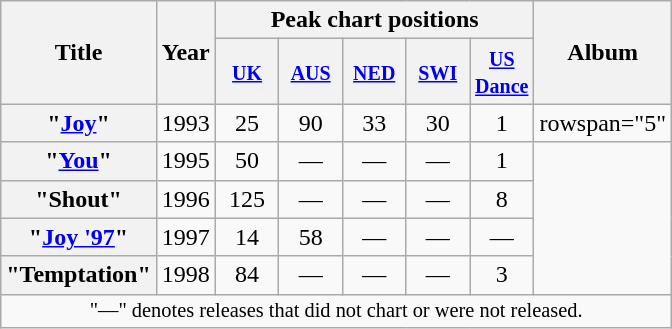<table class="wikitable plainrowheaders" style="text-align:center;">
<tr>
<th rowspan="2">Title</th>
<th rowspan="2">Year</th>
<th colspan="5">Peak chart positions</th>
<th rowspan="2">Album</th>
</tr>
<tr>
<th width="35"><small><a href='#'>UK</a></small><br></th>
<th width="35"><small><a href='#'>AUS</a></small><br></th>
<th width="35"><small><a href='#'>NED</a></small><br></th>
<th width="35"><small><a href='#'>SWI</a></small><br></th>
<th width="35"><small><a href='#'>US Dance</a></small><br></th>
</tr>
<tr>
<th scope="row">"<a href='#'>Joy</a>"</th>
<td>1993</td>
<td>25</td>
<td>90</td>
<td>33</td>
<td>30</td>
<td>1</td>
<td>rowspan="5" </td>
</tr>
<tr>
<th scope="row">"<a href='#'>You</a>"</th>
<td>1995</td>
<td>50</td>
<td>—</td>
<td>—</td>
<td>—</td>
<td>1</td>
</tr>
<tr>
<th scope="row">"Shout"</th>
<td>1996</td>
<td>125</td>
<td>—</td>
<td>—</td>
<td>—</td>
<td>8</td>
</tr>
<tr>
<th scope="row">"<a href='#'>Joy '97</a>"</th>
<td>1997</td>
<td>14</td>
<td>58</td>
<td>—</td>
<td>—</td>
<td>—</td>
</tr>
<tr>
<th scope="row">"Temptation"</th>
<td>1998</td>
<td>84</td>
<td>—</td>
<td>—</td>
<td>—</td>
<td>3</td>
</tr>
<tr>
<td align="center" colspan="13" style="font-size:85%">"—" denotes releases that did not chart or were not released.</td>
</tr>
</table>
